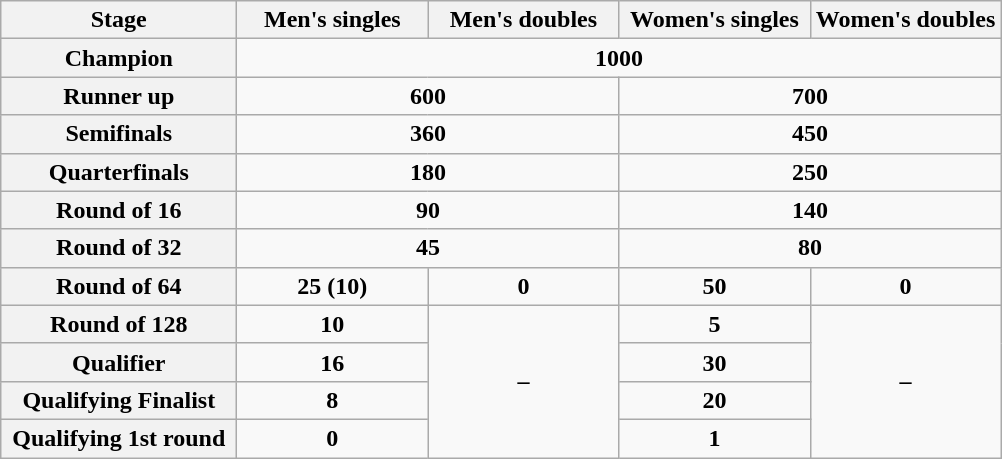<table class=wikitable style=text-align:center;font-weight:bold>
<tr>
<th width=150>Stage</th>
<th width=120>Men's singles</th>
<th width=120>Men's doubles</th>
<th width=120>Women's singles</th>
<th width=120>Women's doubles</th>
</tr>
<tr>
<th>Champion</th>
<td colspan=4>1000</td>
</tr>
<tr>
<th>Runner up</th>
<td colspan=2>600</td>
<td colspan=2>700</td>
</tr>
<tr>
<th>Semifinals</th>
<td colspan=2>360</td>
<td colspan=2>450</td>
</tr>
<tr>
<th>Quarterfinals</th>
<td colspan=2>180</td>
<td colspan=2>250</td>
</tr>
<tr>
<th>Round of 16</th>
<td colspan=2>90</td>
<td colspan=2>140</td>
</tr>
<tr>
<th>Round of 32</th>
<td colspan=2>45</td>
<td colspan=2>80</td>
</tr>
<tr>
<th>Round of 64</th>
<td>25 (10)</td>
<td>0</td>
<td>50</td>
<td>0</td>
</tr>
<tr>
<th>Round of 128</th>
<td>10</td>
<td rowspan=4>–</td>
<td>5</td>
<td rowspan=4>–</td>
</tr>
<tr>
<th>Qualifier</th>
<td>16</td>
<td>30</td>
</tr>
<tr>
<th>Qualifying Finalist</th>
<td>8</td>
<td>20</td>
</tr>
<tr>
<th>Qualifying 1st round</th>
<td>0</td>
<td>1</td>
</tr>
</table>
